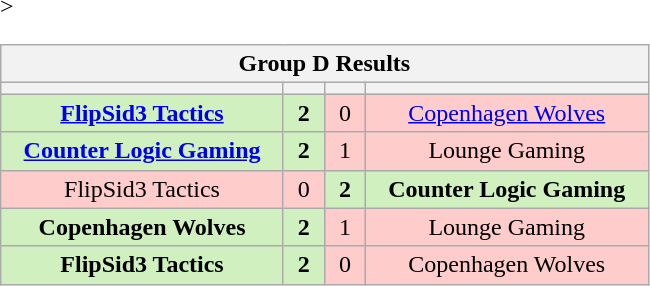<table class="wikitable" style="text-align: center;">
<tr>
<th colspan=4>Group D Results</th>
</tr>
<tr <noinclude>>
<th width="181px"></th>
<th width="20px"></th>
<th width="20px"></th>
<th width="181px"></noinclude></th>
</tr>
<tr>
<td style="background: #D0F0C0;"><strong><a href='#'>FlipSid3 Tactics</a></strong></td>
<td style="background: #D0F0C0;"><strong>2</strong></td>
<td style="background: #FFCCCC;">0</td>
<td style="background: #FFCCCC;"><a href='#'>Copenhagen Wolves</a></td>
</tr>
<tr>
<td style="background: #D0F0C0;"><strong><a href='#'>Counter Logic Gaming</a></strong></td>
<td style="background: #D0F0C0;"><strong>2</strong></td>
<td style="background: #FFCCCC;">1</td>
<td style="background: #FFCCCC;">Lounge Gaming</td>
</tr>
<tr>
<td style="background: #FFCCCC;">FlipSid3 Tactics</td>
<td style="background: #FFCCCC;">0</td>
<td style="background: #D0F0C0;"><strong>2</strong></td>
<td style="background: #D0F0C0;"><strong>Counter Logic Gaming</strong></td>
</tr>
<tr>
<td style="background: #D0F0C0;"><strong>Copenhagen Wolves</strong></td>
<td style="background: #D0F0C0;"><strong>2</strong></td>
<td style="background: #FFCCCC;">1</td>
<td style="background: #FFCCCC;">Lounge Gaming</td>
</tr>
<tr>
<td style="background: #D0F0C0;"><strong>FlipSid3 Tactics</strong></td>
<td style="background: #D0F0C0;"><strong>2</strong></td>
<td style="background: #FFCCCC;">0</td>
<td style="background: #FFCCCC;">Copenhagen Wolves</td>
</tr>
</table>
